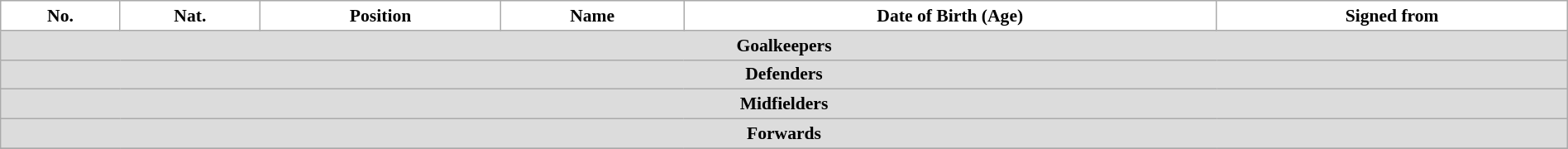<table class="wikitable" style="text-align:center; font-size:90%; width:100%">
<tr>
<th style="background:white; color:black; text-align:center;">No.</th>
<th style="background:white; color:black; text-align:center;">Nat.</th>
<th style="background:white; color:black; text-align:center;">Position</th>
<th style="background:white; color:black; text-align:center;">Name</th>
<th style="background:white; color:black; text-align:center;">Date of Birth (Age)</th>
<th style="background:white; color:black; text-align:center;">Signed from</th>
</tr>
<tr>
<th colspan=10 style="background:#DCDCDC; text-align:center;">Goalkeepers</th>
</tr>
<tr>
<th colspan=10 style="background:#DCDCDC; text-align:center;">Defenders</th>
</tr>
<tr>
<th colspan=10 style="background:#DCDCDC; text-align:center;">Midfielders</th>
</tr>
<tr>
<th colspan=10 style="background:#DCDCDC; text-align:center;">Forwards</th>
</tr>
<tr>
</tr>
</table>
